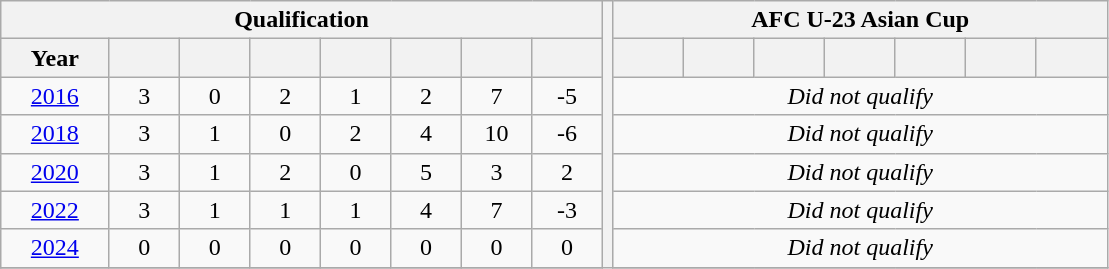<table class="wikitable" style="text-align: center;">
<tr>
<th colspan=8>Qualification</th>
<th style="width:1%;" rowspan="22"></th>
<th colspan=7>AFC U-23 Asian Cup</th>
</tr>
<tr>
<th width=50>Year</th>
<th width=30></th>
<th width=30></th>
<th width=30></th>
<th width=30></th>
<th width=30></th>
<th width=30></th>
<th width=30></th>
<th width=30></th>
<th width=30></th>
<th width=30></th>
<th width=30></th>
<th width=30></th>
<th width=30></th>
<th width=30></th>
</tr>
<tr>
<td> <a href='#'>2016</a></td>
<td>3</td>
<td>0</td>
<td>2</td>
<td>1</td>
<td>2</td>
<td>7</td>
<td>-5</td>
<td colspan=8><em>Did not qualify</em></td>
</tr>
<tr>
<td> <a href='#'>2018</a></td>
<td>3</td>
<td>1</td>
<td>0</td>
<td>2</td>
<td>4</td>
<td>10</td>
<td>-6</td>
<td colspan=8><em>Did not qualify</em></td>
</tr>
<tr>
<td> <a href='#'>2020</a></td>
<td>3</td>
<td>1</td>
<td>2</td>
<td>0</td>
<td>5</td>
<td>3</td>
<td>2</td>
<td colspan=8><em>Did not qualify</em></td>
</tr>
<tr>
<td> <a href='#'>2022</a></td>
<td>3</td>
<td>1</td>
<td>1</td>
<td>1</td>
<td>4</td>
<td>7</td>
<td>-3</td>
<td colspan=8><em>Did not qualify</em></td>
</tr>
<tr>
<td> <a href='#'>2024</a></td>
<td>0</td>
<td>0</td>
<td>0</td>
<td>0</td>
<td>0</td>
<td>0</td>
<td>0</td>
<td colspan=8><em>Did not qualify</em></td>
</tr>
<tr>
</tr>
</table>
